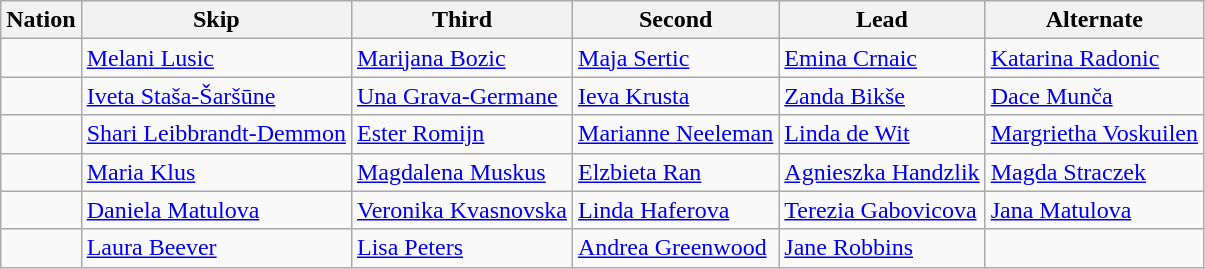<table class="wikitable">
<tr>
<th>Nation</th>
<th>Skip</th>
<th>Third</th>
<th>Second</th>
<th>Lead</th>
<th>Alternate</th>
</tr>
<tr>
<td></td>
<td><a href='#'>Melani Lusic</a></td>
<td><a href='#'>Marijana Bozic</a></td>
<td><a href='#'>Maja Sertic</a></td>
<td><a href='#'>Emina Crnaic</a></td>
<td><a href='#'>Katarina Radonic</a></td>
</tr>
<tr>
<td></td>
<td><a href='#'>Iveta Staša-Šaršūne</a></td>
<td><a href='#'>Una Grava-Germane</a></td>
<td><a href='#'>Ieva Krusta</a></td>
<td><a href='#'>Zanda Bikše</a></td>
<td><a href='#'>Dace Munča</a></td>
</tr>
<tr>
<td></td>
<td><a href='#'>Shari Leibbrandt-Demmon</a></td>
<td><a href='#'>Ester Romijn</a></td>
<td><a href='#'>Marianne Neeleman</a></td>
<td><a href='#'>Linda de Wit</a></td>
<td><a href='#'>Margrietha Voskuilen</a></td>
</tr>
<tr>
<td></td>
<td><a href='#'>Maria Klus</a></td>
<td><a href='#'>Magdalena Muskus</a></td>
<td><a href='#'>Elzbieta Ran</a></td>
<td><a href='#'>Agnieszka Handzlik</a></td>
<td><a href='#'>Magda Straczek</a></td>
</tr>
<tr>
<td></td>
<td><a href='#'>Daniela Matulova</a></td>
<td><a href='#'>Veronika Kvasnovska</a></td>
<td><a href='#'>Linda Haferova</a></td>
<td><a href='#'>Terezia Gabovicova</a></td>
<td><a href='#'>Jana Matulova</a></td>
</tr>
<tr>
<td></td>
<td><a href='#'>Laura Beever</a></td>
<td><a href='#'>Lisa Peters</a></td>
<td><a href='#'>Andrea Greenwood</a></td>
<td><a href='#'>Jane Robbins</a></td>
<td></td>
</tr>
</table>
